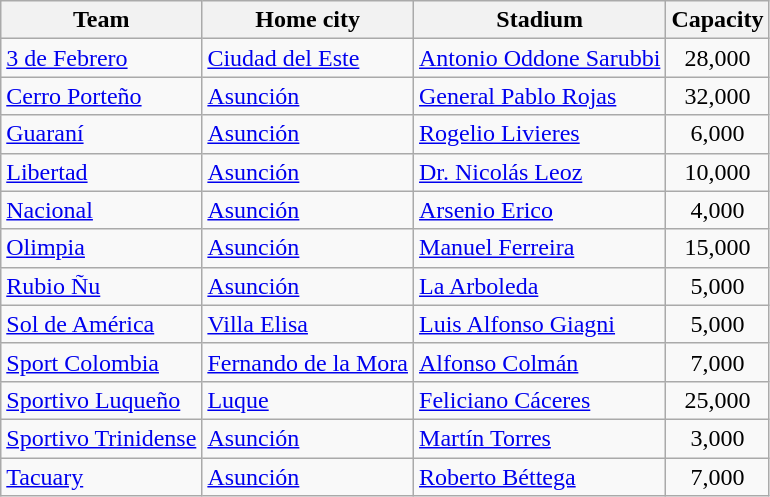<table class="wikitable sortable">
<tr>
<th>Team</th>
<th>Home city</th>
<th>Stadium</th>
<th>Capacity</th>
</tr>
<tr>
<td><a href='#'>3 de Febrero</a></td>
<td><a href='#'>Ciudad del Este</a></td>
<td><a href='#'>Antonio Oddone Sarubbi</a></td>
<td align="center">28,000</td>
</tr>
<tr>
<td><a href='#'>Cerro Porteño</a></td>
<td><a href='#'>Asunción</a></td>
<td><a href='#'>General Pablo Rojas</a></td>
<td align="center">32,000</td>
</tr>
<tr>
<td><a href='#'>Guaraní</a></td>
<td><a href='#'>Asunción</a></td>
<td><a href='#'>Rogelio Livieres</a></td>
<td align="center">6,000</td>
</tr>
<tr>
<td><a href='#'>Libertad</a></td>
<td><a href='#'>Asunción</a></td>
<td><a href='#'>Dr. Nicolás Leoz</a></td>
<td align="center">10,000</td>
</tr>
<tr>
<td><a href='#'>Nacional</a></td>
<td><a href='#'>Asunción</a></td>
<td><a href='#'>Arsenio Erico</a></td>
<td align="center">4,000</td>
</tr>
<tr>
<td><a href='#'>Olimpia</a></td>
<td><a href='#'>Asunción</a></td>
<td><a href='#'>Manuel Ferreira</a></td>
<td align="center">15,000</td>
</tr>
<tr>
<td><a href='#'>Rubio Ñu</a></td>
<td><a href='#'>Asunción</a></td>
<td><a href='#'>La Arboleda</a></td>
<td align="center">5,000</td>
</tr>
<tr>
<td><a href='#'>Sol de América</a></td>
<td><a href='#'>Villa Elisa</a></td>
<td><a href='#'>Luis Alfonso Giagni</a></td>
<td align="center">5,000</td>
</tr>
<tr>
<td><a href='#'>Sport Colombia</a></td>
<td><a href='#'>Fernando de la Mora</a></td>
<td><a href='#'>Alfonso Colmán</a></td>
<td align="center">7,000</td>
</tr>
<tr>
<td><a href='#'>Sportivo Luqueño</a></td>
<td><a href='#'>Luque</a></td>
<td><a href='#'>Feliciano Cáceres</a></td>
<td align="center">25,000</td>
</tr>
<tr>
<td><a href='#'>Sportivo Trinidense</a></td>
<td><a href='#'>Asunción</a></td>
<td><a href='#'>Martín Torres</a></td>
<td align="center">3,000</td>
</tr>
<tr>
<td><a href='#'>Tacuary</a></td>
<td><a href='#'>Asunción</a></td>
<td><a href='#'>Roberto Béttega</a></td>
<td align="center">7,000</td>
</tr>
</table>
